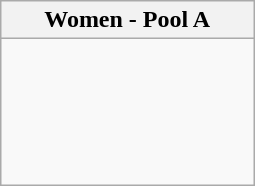<table class="wikitable">
<tr>
<th width=70%>Women - Pool A</th>
</tr>
<tr style="vertical-align: top;">
<td><br><br>
<br>
<br>
<br></td>
</tr>
</table>
